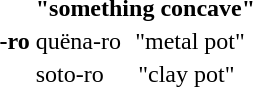<table>
<tr>
<th rowspan="3">-ro</th>
<th colspan="4">"something concave"</th>
</tr>
<tr>
<td>quëna-ro</td>
<td colspan="3">"metal pot"</td>
</tr>
<tr>
<td colspan="2">soto-ro</td>
<td colspan="2">"clay pot"</td>
</tr>
</table>
